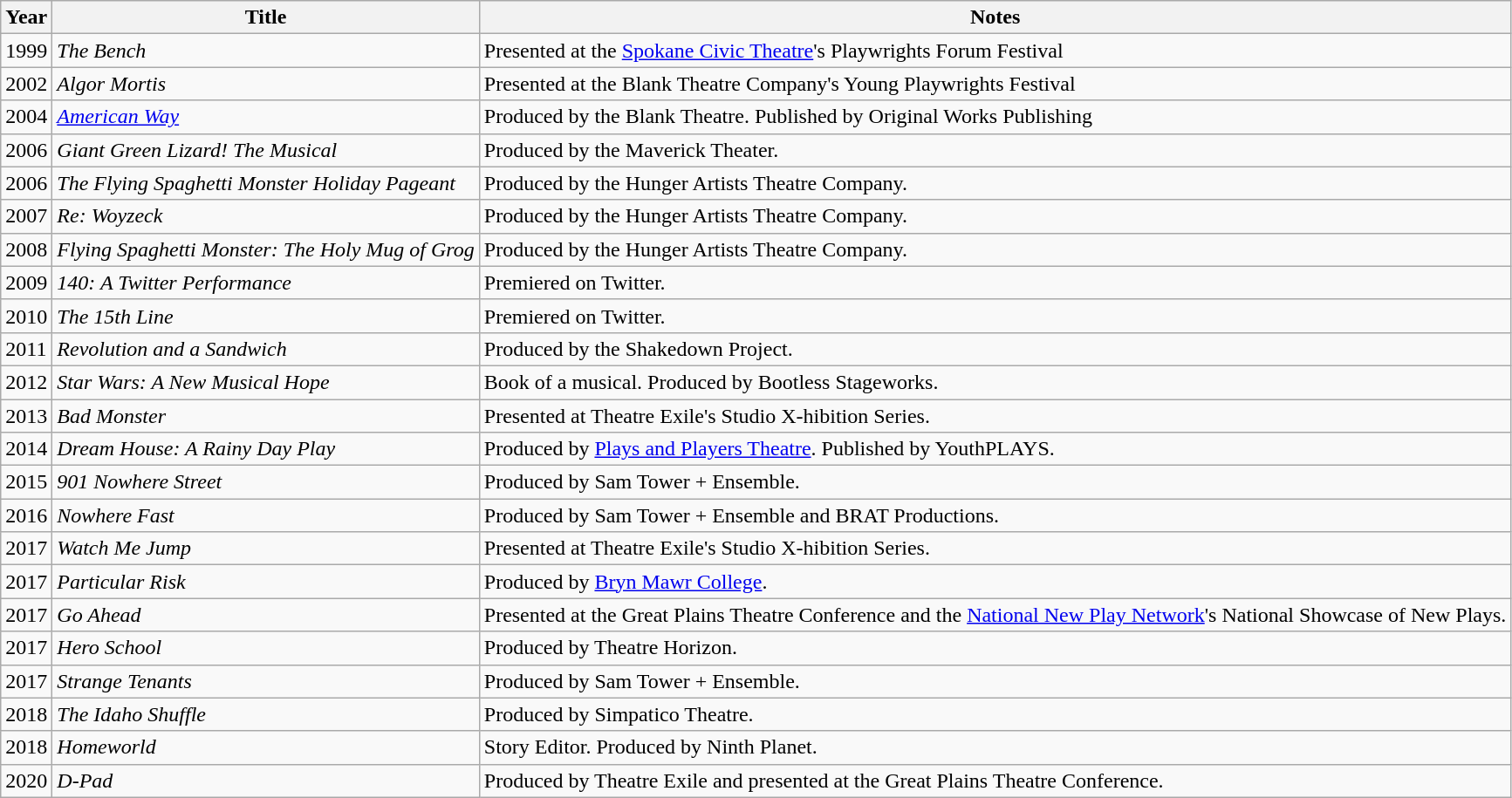<table class="wikitable sortable">
<tr>
<th>Year</th>
<th>Title</th>
<th>Notes</th>
</tr>
<tr>
<td>1999</td>
<td><em>The Bench</em></td>
<td>Presented at the <a href='#'>Spokane Civic Theatre</a>'s Playwrights Forum Festival</td>
</tr>
<tr>
<td>2002</td>
<td><em>Algor Mortis</em></td>
<td>Presented at the Blank Theatre Company's Young Playwrights Festival</td>
</tr>
<tr>
<td>2004</td>
<td><em><a href='#'>American Way</a></em></td>
<td>Produced by the Blank Theatre. Published by Original Works Publishing</td>
</tr>
<tr>
<td>2006</td>
<td><em>Giant Green Lizard! The Musical</em></td>
<td>Produced by the Maverick Theater.</td>
</tr>
<tr>
<td>2006</td>
<td><em>The Flying Spaghetti Monster Holiday Pageant</em></td>
<td>Produced by the Hunger Artists Theatre Company.</td>
</tr>
<tr>
<td>2007</td>
<td><em>Re: Woyzeck</em></td>
<td>Produced by the Hunger Artists Theatre Company.</td>
</tr>
<tr>
<td>2008</td>
<td><em>Flying Spaghetti Monster: The Holy Mug of Grog</em></td>
<td>Produced by the Hunger Artists Theatre Company.</td>
</tr>
<tr>
<td>2009</td>
<td><em>140: A Twitter Performance</em></td>
<td>Premiered on Twitter.</td>
</tr>
<tr>
<td>2010</td>
<td><em>The 15th Line</em></td>
<td>Premiered on Twitter.</td>
</tr>
<tr>
<td>2011</td>
<td><em>Revolution and a Sandwich</em></td>
<td>Produced by the Shakedown Project.</td>
</tr>
<tr>
<td>2012</td>
<td><em>Star Wars: A New Musical Hope</em></td>
<td>Book of a musical. Produced by Bootless Stageworks.</td>
</tr>
<tr>
<td>2013</td>
<td><em>Bad Monster</em></td>
<td>Presented at Theatre Exile's Studio X-hibition Series.</td>
</tr>
<tr>
<td>2014</td>
<td><em>Dream House: A Rainy Day Play</em></td>
<td>Produced by <a href='#'>Plays and Players Theatre</a>. Published by YouthPLAYS.</td>
</tr>
<tr>
<td>2015</td>
<td><em>901 Nowhere Street</em></td>
<td>Produced by Sam Tower + Ensemble.</td>
</tr>
<tr>
<td>2016</td>
<td><em>Nowhere Fast</em></td>
<td>Produced by Sam Tower + Ensemble and BRAT Productions.</td>
</tr>
<tr>
<td>2017</td>
<td><em>Watch Me Jump</em></td>
<td>Presented at Theatre Exile's Studio X-hibition Series.</td>
</tr>
<tr>
<td>2017</td>
<td><em>Particular Risk</em></td>
<td>Produced by <a href='#'>Bryn Mawr College</a>.</td>
</tr>
<tr>
<td>2017</td>
<td><em>Go Ahead</em></td>
<td>Presented at the Great Plains Theatre Conference and the <a href='#'>National New Play Network</a>'s National Showcase of New Plays.</td>
</tr>
<tr>
<td>2017</td>
<td><em>Hero School</em></td>
<td>Produced by Theatre Horizon.</td>
</tr>
<tr>
<td>2017</td>
<td><em>Strange Tenants</em></td>
<td>Produced by Sam Tower + Ensemble.</td>
</tr>
<tr>
<td>2018</td>
<td><em>The Idaho Shuffle</em></td>
<td>Produced by Simpatico Theatre.</td>
</tr>
<tr>
<td>2018</td>
<td><em>Homeworld</em></td>
<td>Story Editor. Produced by Ninth Planet.</td>
</tr>
<tr>
<td>2020</td>
<td><em>D-Pad</em></td>
<td>Produced by Theatre Exile and presented at the Great Plains Theatre Conference.</td>
</tr>
</table>
